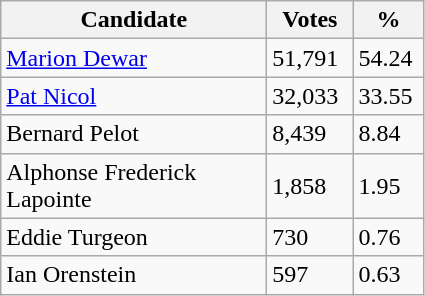<table class="wikitable">
<tr>
<th style="width: 170px">Candidate</th>
<th style="width: 50px">Votes</th>
<th style="width: 40px">%</th>
</tr>
<tr>
<td><a href='#'>Marion Dewar</a></td>
<td>51,791</td>
<td>54.24</td>
</tr>
<tr>
<td><a href='#'>Pat Nicol</a></td>
<td>32,033</td>
<td>33.55</td>
</tr>
<tr>
<td>Bernard Pelot</td>
<td>8,439</td>
<td>8.84</td>
</tr>
<tr>
<td>Alphonse Frederick Lapointe</td>
<td>1,858</td>
<td>1.95</td>
</tr>
<tr>
<td>Eddie Turgeon</td>
<td>730</td>
<td>0.76</td>
</tr>
<tr>
<td>Ian Orenstein</td>
<td>597</td>
<td>0.63</td>
</tr>
</table>
